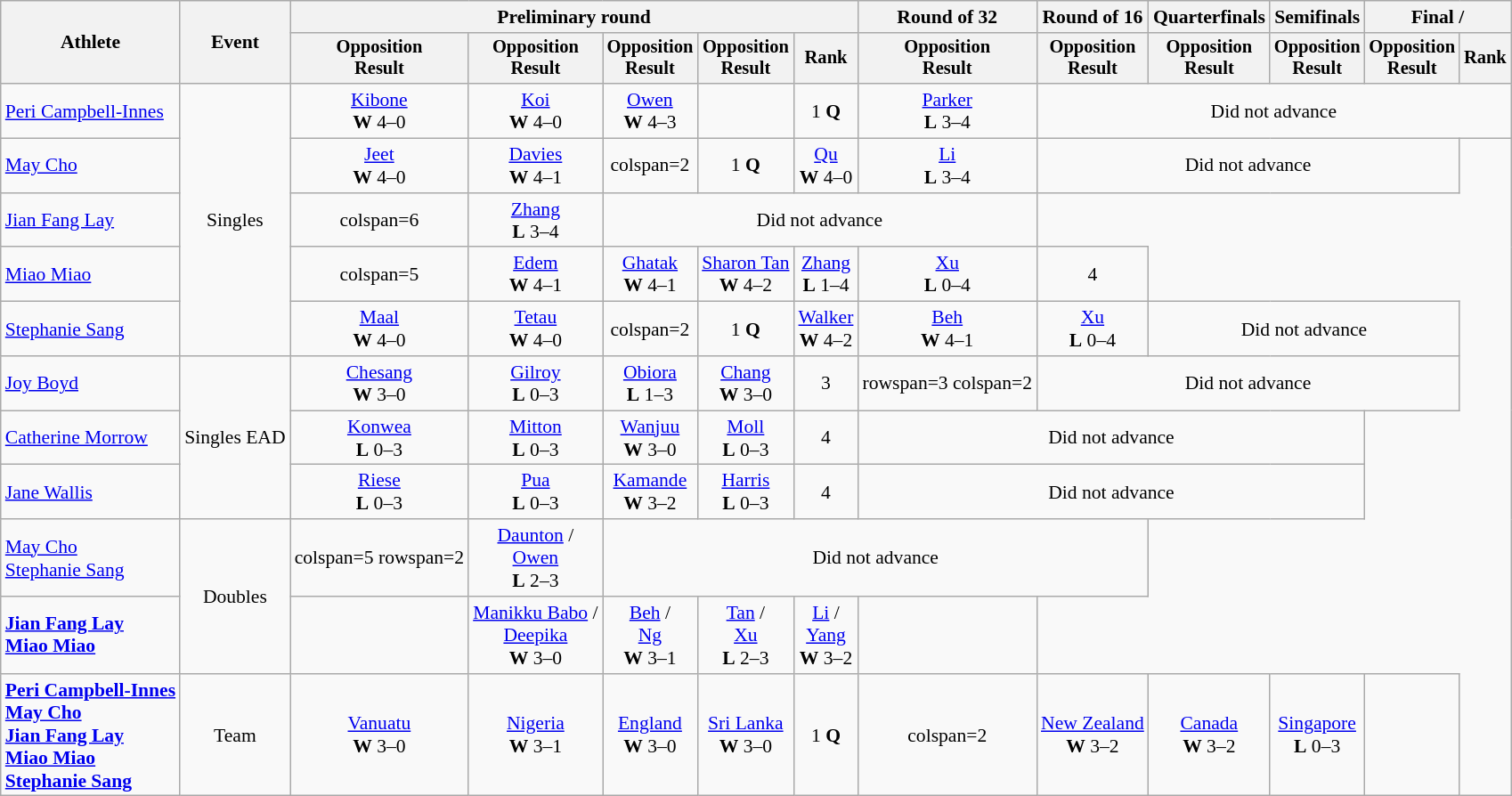<table class="wikitable" style="font-size:90%;text-align:center">
<tr>
<th rowspan=2>Athlete</th>
<th rowspan=2>Event</th>
<th colspan=5>Preliminary round</th>
<th>Round of 32</th>
<th>Round of 16</th>
<th>Quarterfinals</th>
<th>Semifinals</th>
<th colspan=2>Final / </th>
</tr>
<tr style="font-size:95%">
<th>Opposition<br>Result</th>
<th>Opposition<br>Result</th>
<th>Opposition<br>Result</th>
<th>Opposition<br>Result</th>
<th>Rank</th>
<th>Opposition<br>Result</th>
<th>Opposition<br>Result</th>
<th>Opposition<br>Result</th>
<th>Opposition<br>Result</th>
<th>Opposition<br>Result</th>
<th>Rank</th>
</tr>
<tr>
<td align=left><a href='#'>Peri Campbell-Innes</a></td>
<td rowspan=5>Singles</td>
<td> <a href='#'>Kibone</a> <br> <strong>W</strong> 4–0</td>
<td> <a href='#'>Koi</a> <br> <strong>W</strong> 4–0</td>
<td> <a href='#'>Owen</a> <br> <strong>W</strong> 4–3</td>
<td></td>
<td>1 <strong>Q</strong></td>
<td> <a href='#'>Parker</a> <br> <strong>L</strong> 3–4</td>
<td colspan=5>Did not advance</td>
</tr>
<tr>
<td align=left><a href='#'>May Cho</a></td>
<td> <a href='#'>Jeet</a> <br> <strong>W</strong> 4–0</td>
<td> <a href='#'>Davies</a> <br> <strong>W</strong> 4–1</td>
<td>colspan=2 </td>
<td>1 <strong>Q</strong></td>
<td> <a href='#'>Qu</a> <br><strong>W</strong> 4–0</td>
<td> <a href='#'>Li</a> <br> <strong>L</strong> 3–4</td>
<td colspan=4>Did not advance</td>
</tr>
<tr>
<td align=left><a href='#'>Jian Fang Lay</a></td>
<td>colspan=6 </td>
<td> <a href='#'>Zhang</a> <br> <strong>L</strong> 3–4</td>
<td colspan=4>Did not advance</td>
</tr>
<tr>
<td align=left><a href='#'>Miao Miao</a></td>
<td>colspan=5 </td>
<td> <a href='#'>Edem</a> <br> <strong>W</strong> 4–1</td>
<td> <a href='#'>Ghatak</a> <br> <strong>W</strong> 4–1</td>
<td> <a href='#'>Sharon Tan</a> <br> <strong>W</strong> 4–2</td>
<td> <a href='#'>Zhang</a> <br> <strong>L</strong> 1–4</td>
<td> <a href='#'>Xu</a> <br> <strong>L</strong> 0–4</td>
<td>4</td>
</tr>
<tr>
<td align=left><a href='#'>Stephanie Sang</a></td>
<td> <a href='#'>Maal</a> <br> <strong>W</strong> 4–0</td>
<td> <a href='#'>Tetau</a> <br> <strong>W</strong> 4–0</td>
<td>colspan=2 </td>
<td>1 <strong>Q</strong></td>
<td> <a href='#'>Walker</a> <br> <strong>W</strong> 4–2</td>
<td> <a href='#'>Beh</a> <br> <strong>W</strong> 4–1</td>
<td> <a href='#'>Xu</a> <br> <strong>L</strong> 0–4</td>
<td colspan=3>Did not advance</td>
</tr>
<tr>
<td align=left><a href='#'>Joy Boyd</a></td>
<td rowspan=3>Singles EAD</td>
<td> <a href='#'>Chesang</a> <br> <strong>W</strong> 3–0</td>
<td> <a href='#'>Gilroy</a> <br> <strong>L</strong> 0–3</td>
<td> <a href='#'>Obiora</a> <br> <strong>L</strong> 1–3</td>
<td> <a href='#'>Chang</a> <br> <strong>W</strong> 3–0</td>
<td>3</td>
<td>rowspan=3 colspan=2 </td>
<td colspan=4>Did not advance</td>
</tr>
<tr>
<td align=left><a href='#'>Catherine Morrow</a></td>
<td> <a href='#'>Konwea</a> <br> <strong>L</strong> 0–3</td>
<td> <a href='#'>Mitton</a> <br> <strong>L</strong> 0–3</td>
<td> <a href='#'>Wanjuu</a> <br> <strong>W</strong> 3–0</td>
<td> <a href='#'>Moll</a> <br> <strong>L</strong> 0–3</td>
<td>4</td>
<td colspan=4>Did not advance</td>
</tr>
<tr>
<td align=left><a href='#'>Jane Wallis</a></td>
<td> <a href='#'>Riese</a> <br> <strong>L</strong> 0–3</td>
<td> <a href='#'>Pua</a> <br> <strong>L</strong> 0–3</td>
<td> <a href='#'>Kamande</a> <br> <strong>W</strong> 3–2</td>
<td> <a href='#'>Harris</a> <br> <strong>L</strong> 0–3</td>
<td>4</td>
<td colspan=4>Did not advance</td>
</tr>
<tr>
<td align=left><a href='#'>May Cho</a> <br> <a href='#'>Stephanie Sang</a></td>
<td rowspan=2>Doubles</td>
<td>colspan=5 rowspan=2 </td>
<td> <a href='#'>Daunton</a> /<br> <a href='#'>Owen</a><br> <strong>L</strong> 2–3</td>
<td colspan=5>Did not advance</td>
</tr>
<tr>
<td align=left><strong><a href='#'>Jian Fang Lay</a> <br> <a href='#'>Miao Miao</a></strong></td>
<td></td>
<td> <a href='#'>Manikku Babo</a> /<br><a href='#'>Deepika</a><br> <strong>W</strong> 3–0</td>
<td> <a href='#'>Beh</a> /<br> <a href='#'>Ng</a> <br> <strong>W</strong> 3–1</td>
<td> <a href='#'>Tan</a> /<br> <a href='#'>Xu</a> <br> <strong>L</strong> 2–3</td>
<td> <a href='#'>Li</a> /<br> <a href='#'>Yang</a> <br> <strong>W</strong> 3–2</td>
<td></td>
</tr>
<tr>
<td align=left><strong><a href='#'>Peri Campbell-Innes</a><br><a href='#'>May Cho</a><br><a href='#'>Jian Fang Lay</a><br><a href='#'>Miao Miao</a><br><a href='#'>Stephanie Sang</a></strong></td>
<td>Team</td>
<td> <a href='#'>Vanuatu</a> <br> <strong>W</strong> 3–0</td>
<td> <a href='#'>Nigeria</a> <br> <strong>W</strong> 3–1</td>
<td> <a href='#'>England</a> <br> <strong>W</strong> 3–0</td>
<td> <a href='#'>Sri Lanka</a> <br> <strong>W</strong> 3–0</td>
<td>1 <strong>Q</strong></td>
<td>colspan=2 </td>
<td> <a href='#'>New Zealand</a> <br> <strong>W</strong> 3–2</td>
<td> <a href='#'>Canada</a> <br> <strong>W</strong> 3–2</td>
<td> <a href='#'>Singapore</a> <br> <strong>L</strong> 0–3</td>
<td></td>
</tr>
</table>
